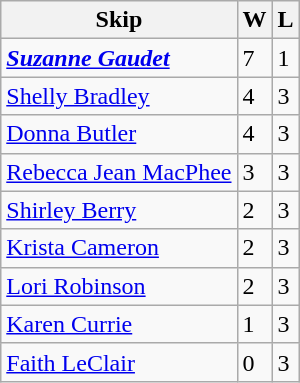<table class="wikitable">
<tr>
<th>Skip</th>
<th>W</th>
<th>L</th>
</tr>
<tr>
<td><strong><em><a href='#'>Suzanne Gaudet</a></em></strong></td>
<td>7</td>
<td>1</td>
</tr>
<tr>
<td><a href='#'>Shelly Bradley</a></td>
<td>4</td>
<td>3</td>
</tr>
<tr>
<td><a href='#'>Donna Butler</a></td>
<td>4</td>
<td>3</td>
</tr>
<tr>
<td><a href='#'>Rebecca Jean MacPhee</a></td>
<td>3</td>
<td>3</td>
</tr>
<tr>
<td><a href='#'>Shirley Berry</a></td>
<td>2</td>
<td>3</td>
</tr>
<tr>
<td><a href='#'>Krista Cameron</a></td>
<td>2</td>
<td>3</td>
</tr>
<tr>
<td><a href='#'>Lori Robinson</a></td>
<td>2</td>
<td>3</td>
</tr>
<tr>
<td><a href='#'>Karen Currie</a></td>
<td>1</td>
<td>3</td>
</tr>
<tr>
<td><a href='#'>Faith LeClair</a></td>
<td>0</td>
<td>3</td>
</tr>
</table>
